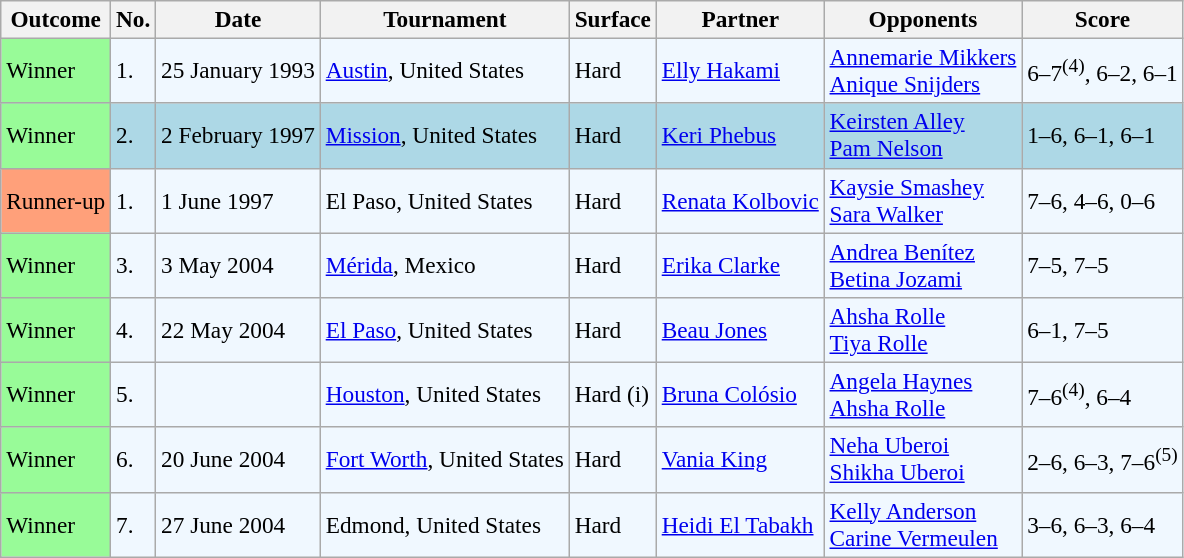<table class="sortable wikitable" style="font-size:97%;">
<tr>
<th>Outcome</th>
<th>No.</th>
<th>Date</th>
<th>Tournament</th>
<th>Surface</th>
<th>Partner</th>
<th>Opponents</th>
<th>Score</th>
</tr>
<tr style="background:#f0f8ff;">
<td style="background:#98FB98;">Winner</td>
<td>1.</td>
<td>25 January 1993</td>
<td><a href='#'>Austin</a>, United States</td>
<td>Hard</td>
<td> <a href='#'>Elly Hakami</a></td>
<td> <a href='#'>Annemarie Mikkers</a> <br>  <a href='#'>Anique Snijders</a></td>
<td>6–7<sup>(4)</sup>, 6–2, 6–1</td>
</tr>
<tr style="background:lightblue;">
<td style="background:#98fb98;">Winner</td>
<td>2.</td>
<td>2 February 1997</td>
<td><a href='#'>Mission</a>, United States</td>
<td>Hard</td>
<td> <a href='#'>Keri Phebus</a></td>
<td> <a href='#'>Keirsten Alley</a><br> <a href='#'>Pam Nelson</a></td>
<td>1–6, 6–1, 6–1</td>
</tr>
<tr style="background:#f0f8ff;">
<td bgcolor="FFA07A">Runner-up</td>
<td>1.</td>
<td>1 June 1997</td>
<td>El Paso, United States</td>
<td>Hard</td>
<td> <a href='#'>Renata Kolbovic</a></td>
<td> <a href='#'>Kaysie Smashey</a><br> <a href='#'>Sara Walker</a></td>
<td>7–6, 4–6, 0–6</td>
</tr>
<tr bgcolor="#f0f8ff">
<td style="background:#98fb98;">Winner</td>
<td>3.</td>
<td>3 May 2004</td>
<td><a href='#'>Mérida</a>, Mexico</td>
<td>Hard</td>
<td> <a href='#'>Erika Clarke</a></td>
<td> <a href='#'>Andrea Benítez</a> <br>  <a href='#'>Betina Jozami</a></td>
<td>7–5, 7–5</td>
</tr>
<tr style="background:#f0f8ff;">
<td style="background:#98fb98;">Winner</td>
<td>4.</td>
<td>22 May 2004</td>
<td><a href='#'>El Paso</a>,  United States</td>
<td>Hard</td>
<td> <a href='#'>Beau Jones</a></td>
<td> <a href='#'>Ahsha Rolle</a> <br>  <a href='#'>Tiya Rolle</a></td>
<td>6–1, 7–5</td>
</tr>
<tr bgcolor=#f0f8ff>
<td bgcolor=98FB98>Winner</td>
<td>5.</td>
<td></td>
<td><a href='#'>Houston</a>, United States</td>
<td>Hard (i)</td>
<td> <a href='#'>Bruna Colósio</a></td>
<td> <a href='#'>Angela Haynes</a> <br>  <a href='#'>Ahsha Rolle</a></td>
<td>7–6<sup>(4)</sup>, 6–4</td>
</tr>
<tr bgcolor="#f0f8ff">
<td bgcolor=98FB98>Winner</td>
<td>6.</td>
<td>20 June 2004</td>
<td><a href='#'>Fort Worth</a>, United States</td>
<td>Hard</td>
<td> <a href='#'>Vania King</a></td>
<td> <a href='#'>Neha Uberoi</a><br> <a href='#'>Shikha Uberoi</a></td>
<td>2–6, 6–3, 7–6<sup>(5)</sup></td>
</tr>
<tr bgcolor="#f0f8ff">
<td bgcolor=98FB98>Winner</td>
<td>7.</td>
<td>27 June 2004</td>
<td>Edmond, United States</td>
<td>Hard</td>
<td> <a href='#'>Heidi El Tabakh</a></td>
<td> <a href='#'>Kelly Anderson</a> <br>  <a href='#'>Carine Vermeulen</a></td>
<td>3–6, 6–3, 6–4</td>
</tr>
</table>
